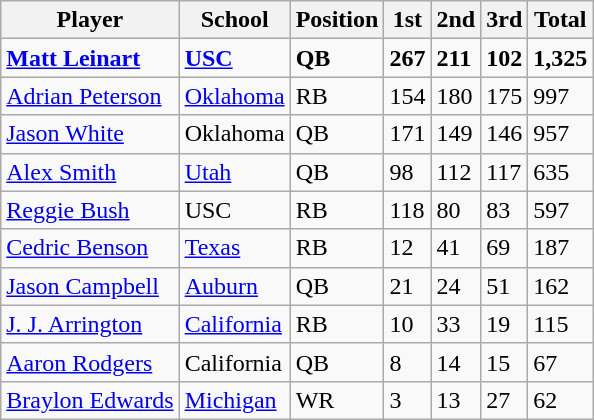<table class="wikitable">
<tr>
<th>Player</th>
<th>School</th>
<th>Position</th>
<th>1st</th>
<th>2nd</th>
<th>3rd</th>
<th>Total</th>
</tr>
<tr>
<td><strong><a href='#'>Matt Leinart</a></strong></td>
<td><strong><a href='#'>USC</a></strong></td>
<td><strong>QB</strong></td>
<td><strong>267</strong></td>
<td><strong>211</strong></td>
<td><strong>102</strong></td>
<td><strong>1,325</strong></td>
</tr>
<tr>
<td><a href='#'>Adrian Peterson</a></td>
<td><a href='#'>Oklahoma</a></td>
<td>RB</td>
<td>154</td>
<td>180</td>
<td>175</td>
<td>997</td>
</tr>
<tr>
<td><a href='#'>Jason White</a></td>
<td>Oklahoma</td>
<td>QB</td>
<td>171</td>
<td>149</td>
<td>146</td>
<td>957</td>
</tr>
<tr>
<td><a href='#'>Alex Smith</a></td>
<td><a href='#'>Utah</a></td>
<td>QB</td>
<td>98</td>
<td>112</td>
<td>117</td>
<td>635</td>
</tr>
<tr>
<td><a href='#'>Reggie Bush</a></td>
<td>USC</td>
<td>RB</td>
<td>118</td>
<td>80</td>
<td>83</td>
<td>597</td>
</tr>
<tr>
<td><a href='#'>Cedric Benson</a></td>
<td><a href='#'>Texas</a></td>
<td>RB</td>
<td>12</td>
<td>41</td>
<td>69</td>
<td>187</td>
</tr>
<tr>
<td><a href='#'>Jason Campbell</a></td>
<td><a href='#'>Auburn</a></td>
<td>QB</td>
<td>21</td>
<td>24</td>
<td>51</td>
<td>162</td>
</tr>
<tr>
<td><a href='#'>J. J. Arrington</a></td>
<td><a href='#'>California</a></td>
<td>RB</td>
<td>10</td>
<td>33</td>
<td>19</td>
<td>115</td>
</tr>
<tr>
<td><a href='#'>Aaron Rodgers</a></td>
<td>California</td>
<td>QB</td>
<td>8</td>
<td>14</td>
<td>15</td>
<td>67</td>
</tr>
<tr>
<td><a href='#'>Braylon Edwards</a></td>
<td><a href='#'>Michigan</a></td>
<td>WR</td>
<td>3</td>
<td>13</td>
<td>27</td>
<td>62</td>
</tr>
</table>
